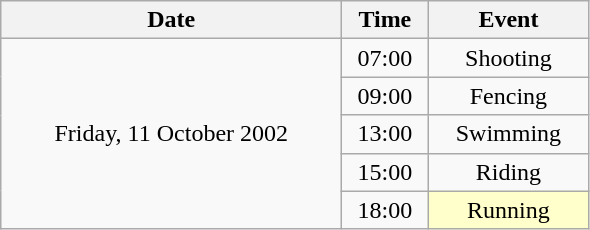<table class = "wikitable" style="text-align:center;">
<tr>
<th width=220>Date</th>
<th width=50>Time</th>
<th width=100>Event</th>
</tr>
<tr>
<td rowspan=5>Friday, 11 October 2002</td>
<td>07:00</td>
<td>Shooting</td>
</tr>
<tr>
<td>09:00</td>
<td>Fencing</td>
</tr>
<tr>
<td>13:00</td>
<td>Swimming</td>
</tr>
<tr>
<td>15:00</td>
<td>Riding</td>
</tr>
<tr>
<td>18:00</td>
<td bgcolor=ffffcc>Running</td>
</tr>
</table>
